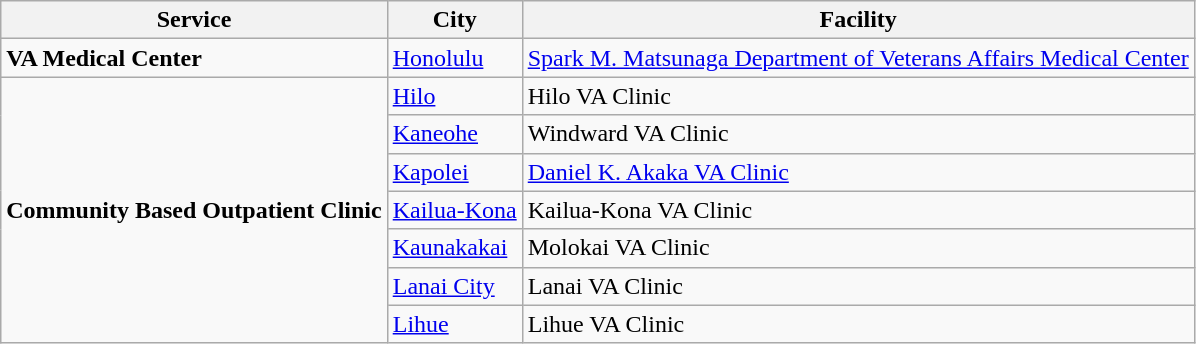<table class="wikitable">
<tr>
<th>Service</th>
<th>City</th>
<th>Facility</th>
</tr>
<tr>
<td><strong>VA Medical Center</strong></td>
<td><a href='#'>Honolulu</a></td>
<td><a href='#'>Spark M. Matsunaga Department of Veterans Affairs Medical Center</a></td>
</tr>
<tr>
<td rowspan=7><strong>Community Based Outpatient Clinic</strong></td>
<td><a href='#'>Hilo</a></td>
<td>Hilo VA Clinic</td>
</tr>
<tr>
<td><a href='#'>Kaneohe</a></td>
<td>Windward VA Clinic</td>
</tr>
<tr>
<td><a href='#'>Kapolei</a></td>
<td><a href='#'>Daniel K. Akaka VA Clinic</a></td>
</tr>
<tr>
<td><a href='#'>Kailua-Kona</a></td>
<td>Kailua-Kona VA Clinic</td>
</tr>
<tr>
<td><a href='#'>Kaunakakai</a></td>
<td>Molokai VA Clinic</td>
</tr>
<tr>
<td><a href='#'>Lanai City</a></td>
<td>Lanai VA Clinic</td>
</tr>
<tr>
<td><a href='#'>Lihue</a></td>
<td>Lihue VA Clinic</td>
</tr>
</table>
